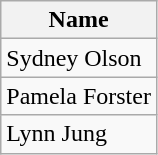<table class="wikitable">
<tr>
<th>Name</th>
</tr>
<tr>
<td> Sydney Olson</td>
</tr>
<tr>
<td> Pamela Forster</td>
</tr>
<tr>
<td> Lynn Jung</td>
</tr>
</table>
